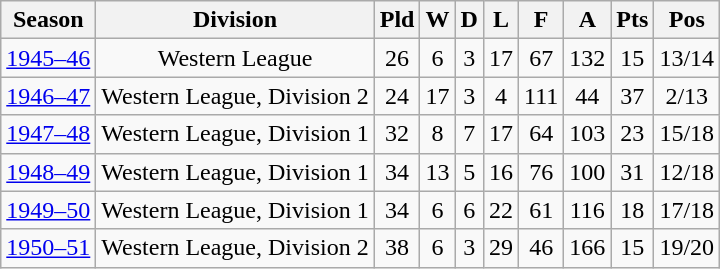<table class="wikitable" style="text-align:center;">
<tr>
<th>Season</th>
<th>Division</th>
<th>Pld</th>
<th>W</th>
<th>D</th>
<th>L</th>
<th>F</th>
<th>A</th>
<th>Pts</th>
<th>Pos</th>
</tr>
<tr>
<td><a href='#'>1945–46</a></td>
<td>Western League</td>
<td>26</td>
<td>6</td>
<td>3</td>
<td>17</td>
<td>67</td>
<td>132</td>
<td>15</td>
<td>13/14</td>
</tr>
<tr>
<td><a href='#'>1946–47</a></td>
<td>Western League, Division 2</td>
<td>24</td>
<td>17</td>
<td>3</td>
<td>4</td>
<td>111</td>
<td>44</td>
<td>37</td>
<td>2/13</td>
</tr>
<tr>
<td><a href='#'>1947–48</a></td>
<td>Western League, Division 1</td>
<td>32</td>
<td>8</td>
<td>7</td>
<td>17</td>
<td>64</td>
<td>103</td>
<td>23</td>
<td>15/18</td>
</tr>
<tr>
<td><a href='#'>1948–49</a></td>
<td>Western League, Division 1</td>
<td>34</td>
<td>13</td>
<td>5</td>
<td>16</td>
<td>76</td>
<td>100</td>
<td>31</td>
<td>12/18</td>
</tr>
<tr>
<td><a href='#'>1949–50</a></td>
<td>Western League, Division 1</td>
<td>34</td>
<td>6</td>
<td>6</td>
<td>22</td>
<td>61</td>
<td>116</td>
<td>18</td>
<td>17/18</td>
</tr>
<tr>
<td><a href='#'>1950–51</a></td>
<td>Western League, Division 2</td>
<td>38</td>
<td>6</td>
<td>3</td>
<td>29</td>
<td>46</td>
<td>166</td>
<td>15</td>
<td>19/20</td>
</tr>
</table>
